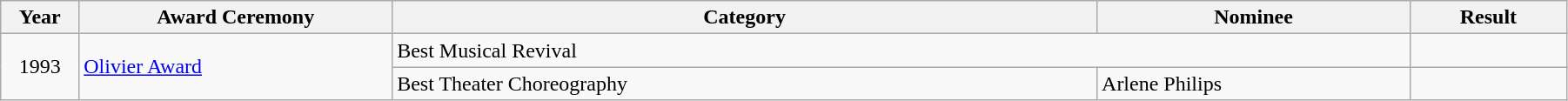<table class="wikitable" style="width:95%;">
<tr>
<th style="width:5%;">Year</th>
<th style="width:20%;">Award Ceremony</th>
<th style="width:45%;">Category</th>
<th style="width:20%;">Nominee</th>
<th style="width:10%;">Result</th>
</tr>
<tr>
<td rowspan="6" style="text-align:center;">1993</td>
<td rowspan="2"><a href='#'>Olivier Award</a></td>
<td colspan="2">Best Musical Revival</td>
<td></td>
</tr>
<tr>
<td>Best Theater Choreography</td>
<td>Arlene Philips</td>
<td></td>
</tr>
</table>
